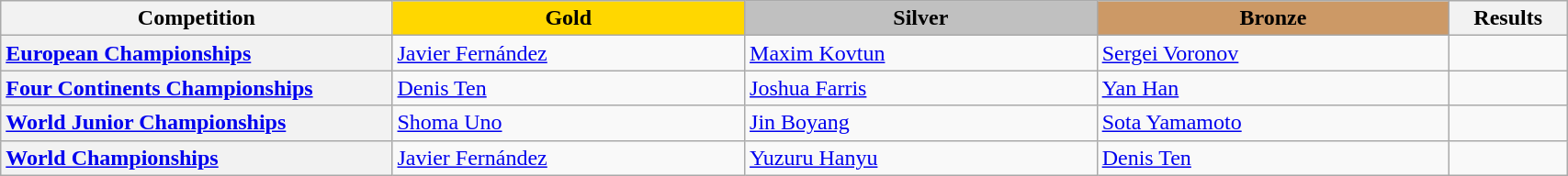<table class="wikitable unsortable" style="text-align:left; width:90%">
<tr>
<th scope="col" style="text-align:center; width:25%">Competition</th>
<td scope="col" style="text-align:center; width:22.5%; background:gold"><strong>Gold</strong></td>
<td scope="col" style="text-align:center; width:22.5%; background:silver"><strong>Silver</strong></td>
<td scope="col" style="text-align:center; width:22.5%; background:#c96"><strong>Bronze</strong></td>
<th scope="col" style="text-align:center; width:7.5%">Results</th>
</tr>
<tr>
<th scope="row" style="text-align:left"> <a href='#'>European Championships</a></th>
<td> <a href='#'>Javier Fernández</a></td>
<td> <a href='#'>Maxim Kovtun</a></td>
<td> <a href='#'>Sergei Voronov</a></td>
<td></td>
</tr>
<tr>
<th scope="row" style="text-align:left"> <a href='#'>Four Continents Championships</a></th>
<td> <a href='#'>Denis Ten</a></td>
<td> <a href='#'>Joshua Farris</a></td>
<td> <a href='#'>Yan Han</a></td>
<td></td>
</tr>
<tr>
<th scope="row" style="text-align:left"> <a href='#'>World Junior Championships</a></th>
<td> <a href='#'>Shoma Uno</a></td>
<td> <a href='#'>Jin Boyang</a></td>
<td> <a href='#'>Sota Yamamoto</a></td>
<td></td>
</tr>
<tr>
<th scope="row" style="text-align:left"> <a href='#'>World Championships</a></th>
<td> <a href='#'>Javier Fernández</a></td>
<td> <a href='#'>Yuzuru Hanyu</a></td>
<td> <a href='#'>Denis Ten</a></td>
<td></td>
</tr>
</table>
